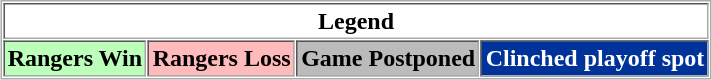<table align="center" border="1" cellpadding="2" cellspacing="1" style="border:1px solid #aaa">
<tr>
<th colspan="4">Legend</th>
</tr>
<tr>
<th style="background:#bbffbb;">Rangers Win</th>
<th style="background:#ffbbbb;">Rangers Loss</th>
<th style="background:#bbb;">Game Postponed</th>
<th style="background:#039;color:white;">Clinched playoff spot</th>
</tr>
</table>
